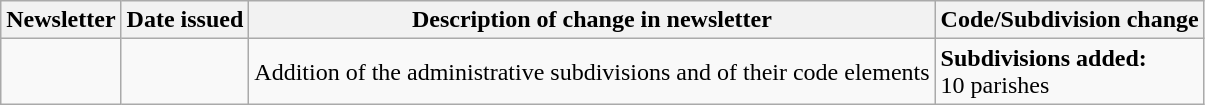<table class="wikitable">
<tr>
<th>Newsletter</th>
<th>Date issued</th>
<th>Description of change in newsletter</th>
<th>Code/Subdivision change</th>
</tr>
<tr>
<td id="I-8"></td>
<td></td>
<td>Addition of the administrative subdivisions and of their code elements</td>
<td style=white-space:nowrap><strong>Subdivisions added:</strong><br> 10 parishes</td>
</tr>
</table>
